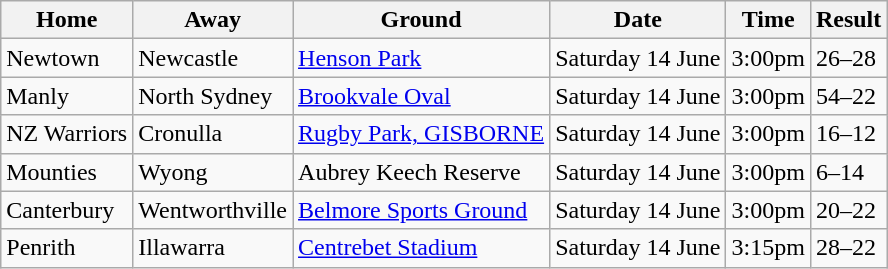<table class="wikitable">
<tr>
<th>Home</th>
<th>Away</th>
<th>Ground</th>
<th>Date</th>
<th>Time</th>
<th>Result</th>
</tr>
<tr>
<td>Newtown</td>
<td>Newcastle</td>
<td><a href='#'>Henson Park</a></td>
<td>Saturday 14 June</td>
<td>3:00pm</td>
<td>26–28</td>
</tr>
<tr>
<td>Manly</td>
<td>North Sydney</td>
<td><a href='#'>Brookvale Oval</a></td>
<td>Saturday 14 June</td>
<td>3:00pm</td>
<td>54–22</td>
</tr>
<tr>
<td>NZ Warriors</td>
<td>Cronulla</td>
<td><a href='#'>Rugby Park, GISBORNE</a></td>
<td>Saturday 14 June</td>
<td>3:00pm</td>
<td>16–12</td>
</tr>
<tr>
<td>Mounties</td>
<td>Wyong</td>
<td>Aubrey Keech Reserve</td>
<td>Saturday 14 June</td>
<td>3:00pm</td>
<td>6–14</td>
</tr>
<tr>
<td>Canterbury</td>
<td>Wentworthville</td>
<td><a href='#'>Belmore Sports Ground</a></td>
<td>Saturday 14 June</td>
<td>3:00pm</td>
<td>20–22</td>
</tr>
<tr>
<td>Penrith</td>
<td>Illawarra</td>
<td><a href='#'>Centrebet Stadium</a></td>
<td>Saturday 14 June</td>
<td>3:15pm</td>
<td>28–22</td>
</tr>
</table>
